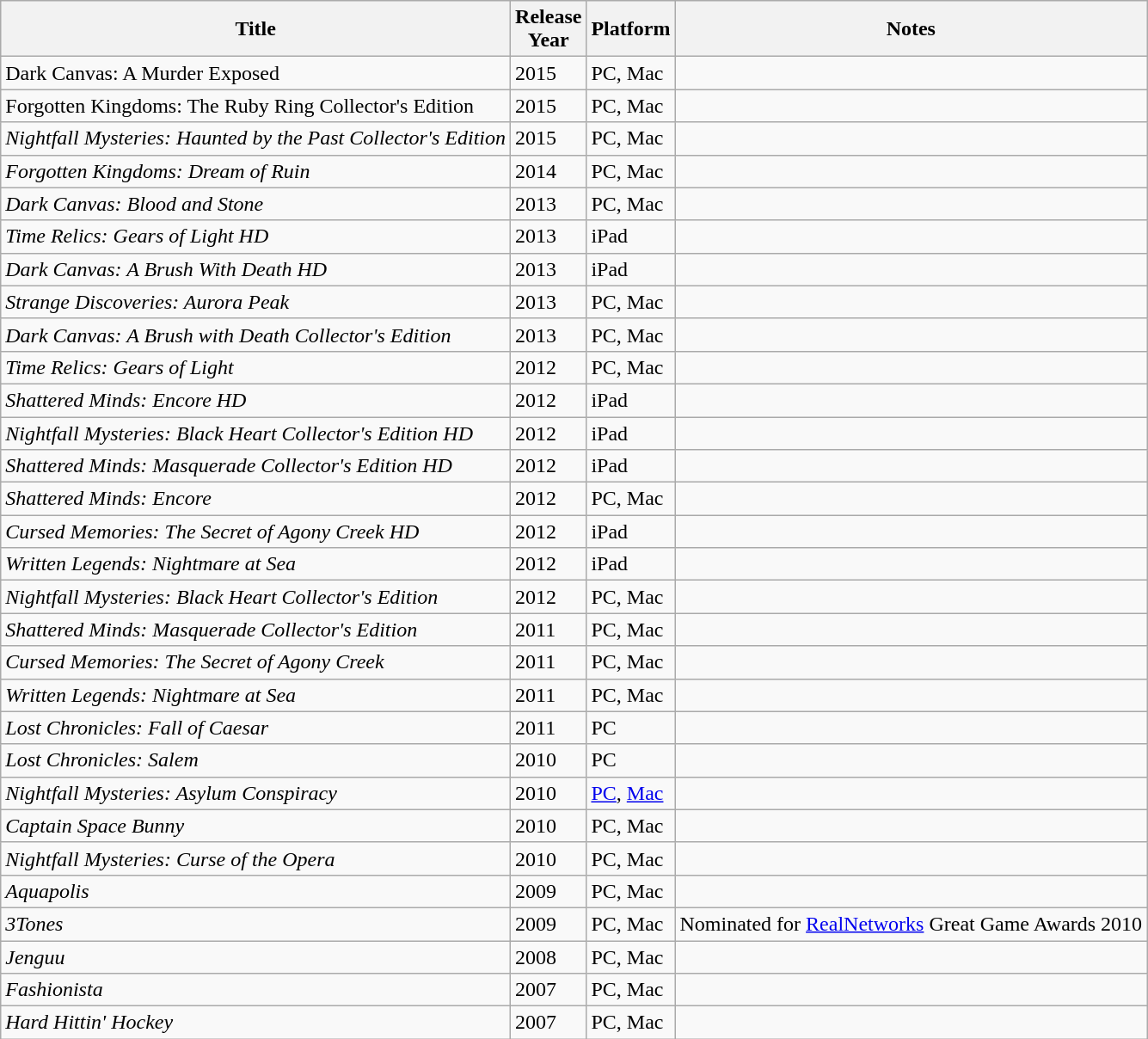<table class="wikitable sortable" border="1">
<tr>
<th>Title</th>
<th>Release<br>Year</th>
<th>Platform</th>
<th>Notes</th>
</tr>
<tr>
<td>Dark Canvas: A Murder Exposed</td>
<td>2015</td>
<td>PC, Mac</td>
<td></td>
</tr>
<tr>
<td>Forgotten Kingdoms: The Ruby Ring Collector's Edition</td>
<td>2015</td>
<td>PC, Mac</td>
<td></td>
</tr>
<tr>
<td><em>Nightfall Mysteries: Haunted by the Past Collector's Edition</em></td>
<td>2015</td>
<td>PC, Mac</td>
<td></td>
</tr>
<tr>
<td><em>Forgotten Kingdoms: Dream of Ruin</em></td>
<td>2014</td>
<td>PC, Mac</td>
<td></td>
</tr>
<tr>
<td><em>Dark Canvas: Blood and Stone</em></td>
<td>2013</td>
<td>PC, Mac</td>
<td></td>
</tr>
<tr>
<td><em>Time Relics: Gears of Light HD</em></td>
<td>2013</td>
<td>iPad</td>
<td></td>
</tr>
<tr>
<td><em>Dark Canvas: A Brush With Death HD</em></td>
<td>2013</td>
<td>iPad</td>
<td></td>
</tr>
<tr>
<td><em>Strange Discoveries: Aurora Peak</em></td>
<td>2013</td>
<td>PC, Mac</td>
<td></td>
</tr>
<tr>
<td><em>Dark Canvas: A Brush with Death Collector's Edition</em></td>
<td>2013</td>
<td>PC, Mac</td>
<td></td>
</tr>
<tr>
<td><em>Time Relics: Gears of Light</em></td>
<td>2012</td>
<td>PC, Mac</td>
<td></td>
</tr>
<tr>
<td><em>Shattered Minds: Encore HD</em></td>
<td>2012</td>
<td>iPad</td>
<td></td>
</tr>
<tr>
<td><em>Nightfall Mysteries: Black Heart Collector's Edition HD</em></td>
<td>2012</td>
<td>iPad</td>
<td></td>
</tr>
<tr>
<td><em>Shattered Minds: Masquerade Collector's Edition HD</em></td>
<td>2012</td>
<td>iPad</td>
<td></td>
</tr>
<tr>
<td><em>Shattered Minds: Encore</em></td>
<td>2012</td>
<td>PC, Mac</td>
<td></td>
</tr>
<tr>
<td><em>Cursed Memories: The Secret of Agony Creek HD</em></td>
<td>2012</td>
<td>iPad</td>
<td></td>
</tr>
<tr>
<td><em>Written Legends: Nightmare at Sea</em></td>
<td>2012</td>
<td>iPad</td>
<td></td>
</tr>
<tr>
<td><em>Nightfall Mysteries: Black Heart Collector's Edition</em></td>
<td>2012</td>
<td>PC, Mac</td>
<td></td>
</tr>
<tr>
<td><em>Shattered Minds: Masquerade Collector's Edition</em></td>
<td>2011</td>
<td>PC, Mac</td>
<td></td>
</tr>
<tr>
<td><em>Cursed Memories: The Secret of Agony Creek</em></td>
<td>2011</td>
<td>PC, Mac</td>
<td></td>
</tr>
<tr>
<td><em>Written Legends: Nightmare at Sea</em></td>
<td>2011</td>
<td>PC, Mac</td>
<td></td>
</tr>
<tr>
<td><em>Lost Chronicles: Fall of Caesar</em></td>
<td>2011</td>
<td>PC</td>
<td></td>
</tr>
<tr>
<td><em>Lost Chronicles: Salem</em></td>
<td>2010</td>
<td>PC</td>
<td></td>
</tr>
<tr>
<td><em>Nightfall Mysteries: Asylum Conspiracy</em></td>
<td>2010</td>
<td><a href='#'>PC</a>, <a href='#'>Mac</a></td>
<td></td>
</tr>
<tr>
<td><em>Captain Space Bunny</em></td>
<td>2010</td>
<td>PC, Mac</td>
<td></td>
</tr>
<tr>
<td><em>Nightfall Mysteries: Curse of the Opera</em></td>
<td>2010</td>
<td>PC, Mac</td>
<td></td>
</tr>
<tr>
<td><em>Aquapolis</em></td>
<td>2009</td>
<td>PC, Mac</td>
<td></td>
</tr>
<tr>
<td><em>3Tones</em></td>
<td>2009</td>
<td>PC, Mac</td>
<td>Nominated for <a href='#'>RealNetworks</a> Great Game Awards 2010</td>
</tr>
<tr>
<td><em>Jenguu</em></td>
<td>2008</td>
<td>PC, Mac</td>
<td></td>
</tr>
<tr>
<td><em>Fashionista</em></td>
<td>2007</td>
<td>PC, Mac</td>
<td></td>
</tr>
<tr>
<td><em>Hard Hittin' Hockey</em></td>
<td>2007</td>
<td>PC, Mac</td>
<td></td>
</tr>
</table>
